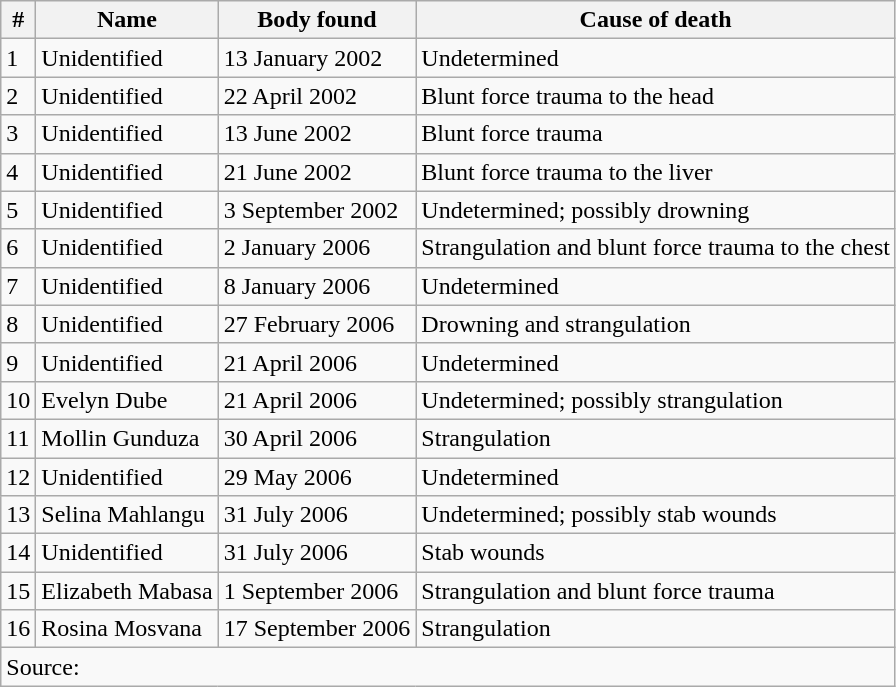<table class="wikitable">
<tr>
<th>#</th>
<th>Name</th>
<th>Body found</th>
<th>Cause of death</th>
</tr>
<tr>
<td>1</td>
<td>Unidentified</td>
<td>13 January 2002</td>
<td>Undetermined</td>
</tr>
<tr>
<td>2</td>
<td>Unidentified</td>
<td>22 April 2002</td>
<td>Blunt force trauma to the head</td>
</tr>
<tr>
<td>3</td>
<td>Unidentified</td>
<td>13 June 2002</td>
<td>Blunt force trauma</td>
</tr>
<tr>
<td>4</td>
<td>Unidentified</td>
<td>21 June 2002</td>
<td>Blunt force trauma to the liver</td>
</tr>
<tr>
<td>5</td>
<td>Unidentified</td>
<td>3 September 2002</td>
<td>Undetermined; possibly drowning</td>
</tr>
<tr>
<td>6</td>
<td>Unidentified</td>
<td>2 January 2006</td>
<td>Strangulation and blunt force trauma to the chest</td>
</tr>
<tr>
<td>7</td>
<td>Unidentified</td>
<td>8 January 2006</td>
<td>Undetermined</td>
</tr>
<tr>
<td>8</td>
<td>Unidentified</td>
<td>27 February 2006</td>
<td>Drowning and strangulation</td>
</tr>
<tr>
<td>9</td>
<td>Unidentified</td>
<td>21 April 2006</td>
<td>Undetermined</td>
</tr>
<tr>
<td>10</td>
<td>Evelyn Dube</td>
<td>21 April 2006</td>
<td>Undetermined; possibly strangulation</td>
</tr>
<tr>
<td>11</td>
<td>Mollin Gunduza</td>
<td>30 April 2006</td>
<td>Strangulation</td>
</tr>
<tr>
<td>12</td>
<td>Unidentified</td>
<td>29 May 2006</td>
<td>Undetermined</td>
</tr>
<tr>
<td>13</td>
<td>Selina Mahlangu</td>
<td>31 July 2006</td>
<td>Undetermined; possibly stab wounds</td>
</tr>
<tr>
<td>14</td>
<td>Unidentified</td>
<td>31 July 2006</td>
<td>Stab wounds</td>
</tr>
<tr>
<td>15</td>
<td>Elizabeth Mabasa</td>
<td>1 September 2006</td>
<td>Strangulation and blunt force trauma</td>
</tr>
<tr>
<td>16</td>
<td>Rosina Mosvana</td>
<td>17 September 2006</td>
<td>Strangulation</td>
</tr>
<tr>
<td colspan="4">Source:</td>
</tr>
</table>
